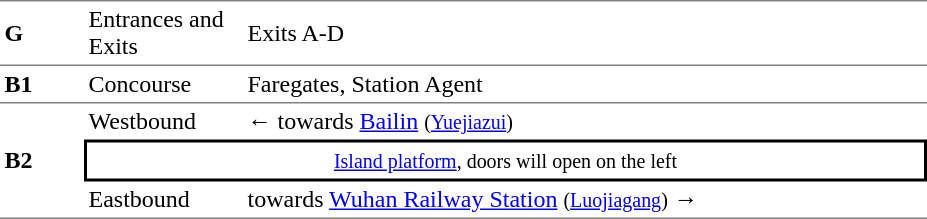<table table border=0 cellspacing=0 cellpadding=3>
<tr>
<td style="border-top:solid 1px gray;border-bottom:solid 0px gray;" width=50><strong>G</strong></td>
<td style="border-top:solid 1px gray;border-bottom:solid 0px gray;" width=100>Entrances and Exits</td>
<td style="border-top:solid 1px gray;border-bottom:solid 0px gray;" width=450>Exits A-D</td>
</tr>
<tr>
<td style="border-top:solid 1px gray;border-bottom:solid 0px gray;" width=50><strong>B1</strong></td>
<td style="border-top:solid 1px gray;border-bottom:solid 0px gray;" width=100>Concourse</td>
<td style="border-top:solid 1px gray;border-bottom:solid 0px gray;" width=450>Faregates, Station Agent</td>
</tr>
<tr>
<td style="border-top:solid 1px gray;border-bottom:solid 1px gray;" rowspan=3><strong>B2</strong></td>
<td style="border-top:solid 1px gray;border-bottom:solid 0px gray;">Westbound</td>
<td style="border-top:solid 1px gray;border-bottom:solid 0px gray;">←  towards <a href='#'>Bailin</a> <small>(<a href='#'>Yuejiazui</a>)</small></td>
</tr>
<tr>
<td style="border-right:solid 2px black;border-left:solid 2px black;border-top:solid 2px black;border-bottom:solid 2px black;text-align:center;" colspan=2><small><a href='#'>Island platform</a>, doors will open on the left</small></td>
</tr>
<tr>
<td style="border-bottom:solid 1px gray;">Eastbound</td>
<td style="border-bottom:solid 1px gray;"> towards <a href='#'>Wuhan Railway Station</a> <small>(<a href='#'>Luojiagang</a>)</small> →</td>
</tr>
</table>
